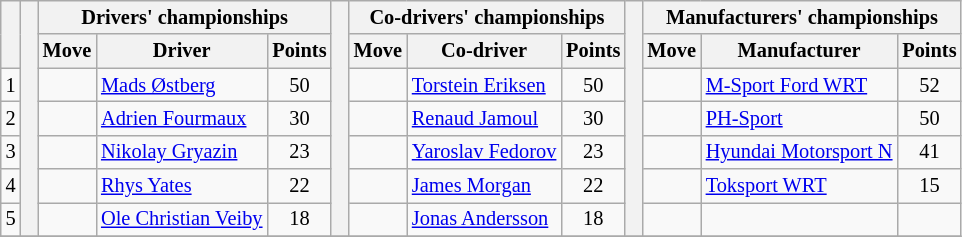<table class="wikitable" style="font-size:85%;">
<tr>
<th rowspan="2"></th>
<th rowspan="7" style="width:5px;"></th>
<th colspan="3">Drivers' championships</th>
<th rowspan="7" style="width:5px;"></th>
<th colspan="3">Co-drivers' championships</th>
<th rowspan="7" style="width:5px;"></th>
<th colspan="3">Manufacturers' championships</th>
</tr>
<tr>
<th>Move</th>
<th>Driver</th>
<th>Points</th>
<th>Move</th>
<th>Co-driver</th>
<th>Points</th>
<th>Move</th>
<th>Manufacturer</th>
<th>Points</th>
</tr>
<tr>
<td align="center">1</td>
<td></td>
<td><a href='#'>Mads Østberg</a></td>
<td align="center">50</td>
<td></td>
<td><a href='#'>Torstein Eriksen</a></td>
<td align="center">50</td>
<td></td>
<td><a href='#'>M-Sport Ford WRT</a></td>
<td align="center">52</td>
</tr>
<tr>
<td align="center">2</td>
<td></td>
<td><a href='#'>Adrien Fourmaux</a></td>
<td align="center">30</td>
<td></td>
<td><a href='#'>Renaud Jamoul</a></td>
<td align="center">30</td>
<td></td>
<td><a href='#'>PH-Sport</a></td>
<td align="center">50</td>
</tr>
<tr>
<td align="center">3</td>
<td></td>
<td><a href='#'>Nikolay Gryazin</a></td>
<td align="center">23</td>
<td></td>
<td><a href='#'>Yaroslav Fedorov</a></td>
<td align="center">23</td>
<td></td>
<td nowrap><a href='#'>Hyundai Motorsport N</a></td>
<td align="center">41</td>
</tr>
<tr>
<td align="center">4</td>
<td></td>
<td><a href='#'>Rhys Yates</a></td>
<td align="center">22</td>
<td></td>
<td><a href='#'>James Morgan</a></td>
<td align="center">22</td>
<td></td>
<td><a href='#'>Toksport WRT</a></td>
<td align="center">15</td>
</tr>
<tr>
<td align="center">5</td>
<td></td>
<td nowrap><a href='#'>Ole Christian Veiby</a></td>
<td align="center">18</td>
<td></td>
<td nowrap><a href='#'>Jonas Andersson</a></td>
<td align="center">18</td>
<td></td>
<td></td>
<td></td>
</tr>
<tr>
</tr>
</table>
